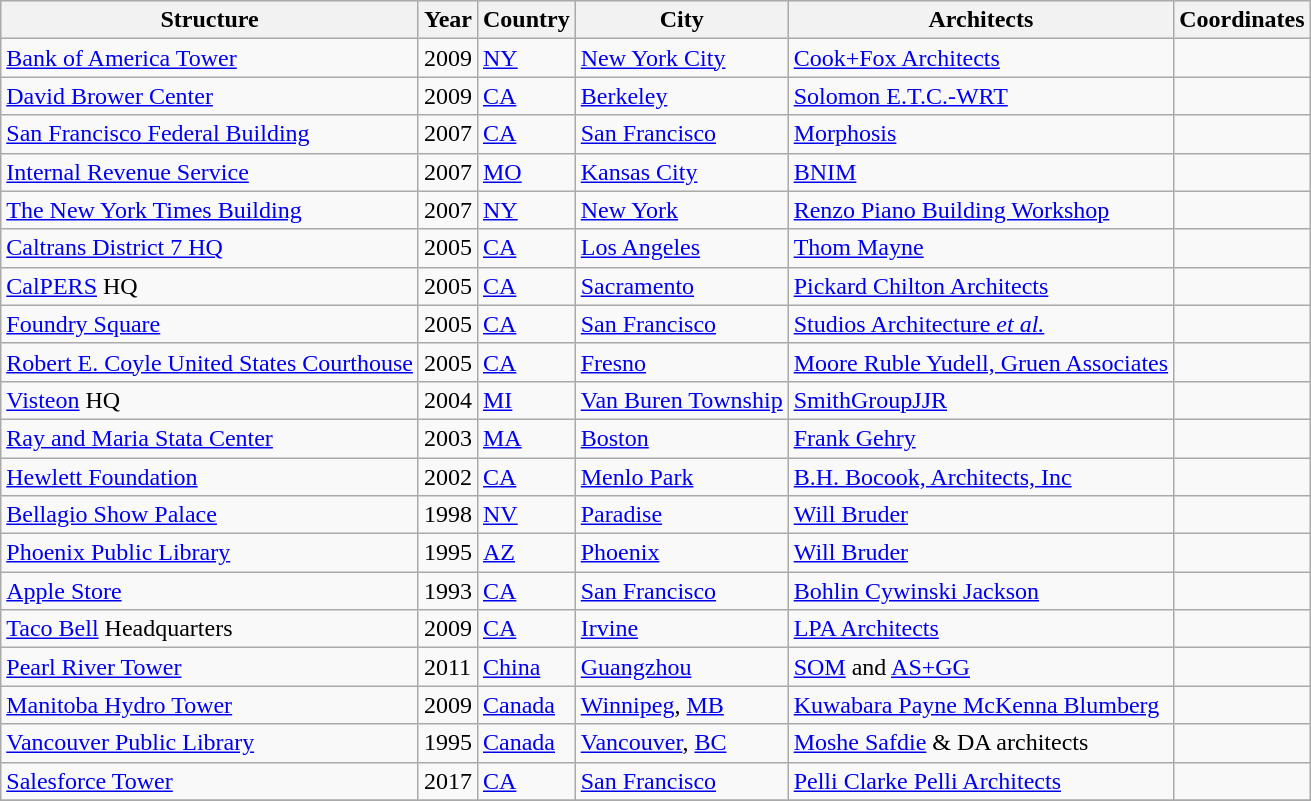<table class="sortable wikitable">
<tr style="background:#ececec;">
<th>Structure</th>
<th>Year</th>
<th>Country</th>
<th>City</th>
<th>Architects</th>
<th>Coordinates</th>
</tr>
<tr>
<td><a href='#'>Bank of America Tower</a></td>
<td>2009</td>
<td><a href='#'>NY</a></td>
<td><a href='#'>New York City</a></td>
<td><a href='#'>Cook+Fox Architects</a></td>
<td></td>
</tr>
<tr>
<td><a href='#'>David Brower Center</a></td>
<td>2009</td>
<td><a href='#'>CA</a></td>
<td><a href='#'>Berkeley</a></td>
<td><a href='#'>Solomon E.T.C.-WRT</a></td>
<td></td>
</tr>
<tr>
<td><a href='#'>San Francisco Federal Building</a></td>
<td>2007</td>
<td><a href='#'>CA</a></td>
<td><a href='#'>San Francisco</a></td>
<td><a href='#'>Morphosis</a></td>
<td></td>
</tr>
<tr>
<td><a href='#'>Internal Revenue Service</a></td>
<td>2007</td>
<td><a href='#'>MO</a></td>
<td><a href='#'>Kansas City</a></td>
<td><a href='#'>BNIM</a></td>
<td></td>
</tr>
<tr>
<td><a href='#'>The New York Times Building</a></td>
<td>2007</td>
<td><a href='#'>NY</a></td>
<td><a href='#'>New York</a></td>
<td><a href='#'>Renzo Piano Building Workshop</a></td>
<td></td>
</tr>
<tr>
<td><a href='#'>Caltrans District 7 HQ</a></td>
<td>2005</td>
<td><a href='#'>CA</a></td>
<td><a href='#'>Los Angeles</a></td>
<td><a href='#'>Thom Mayne</a></td>
<td></td>
</tr>
<tr>
<td><a href='#'>CalPERS</a> HQ</td>
<td>2005</td>
<td><a href='#'>CA</a></td>
<td><a href='#'>Sacramento</a></td>
<td><a href='#'>Pickard Chilton Architects</a></td>
<td></td>
</tr>
<tr>
<td><a href='#'>Foundry Square</a></td>
<td>2005</td>
<td><a href='#'>CA</a></td>
<td><a href='#'>San Francisco</a></td>
<td><a href='#'>Studios Architecture <em>et al.</em></a></td>
<td></td>
</tr>
<tr>
<td><a href='#'>Robert E. Coyle United States Courthouse</a></td>
<td>2005</td>
<td><a href='#'>CA</a></td>
<td><a href='#'>Fresno</a></td>
<td><a href='#'>Moore Ruble Yudell, Gruen Associates</a></td>
<td></td>
</tr>
<tr>
<td><a href='#'>Visteon</a> HQ</td>
<td>2004</td>
<td><a href='#'>MI</a></td>
<td><a href='#'>Van Buren Township</a></td>
<td><a href='#'>SmithGroupJJR</a></td>
<td></td>
</tr>
<tr>
<td><a href='#'>Ray and Maria Stata Center</a></td>
<td>2003</td>
<td><a href='#'>MA</a></td>
<td><a href='#'>Boston</a></td>
<td><a href='#'>Frank Gehry</a></td>
<td></td>
</tr>
<tr>
<td><a href='#'>Hewlett Foundation</a></td>
<td>2002</td>
<td><a href='#'>CA</a></td>
<td><a href='#'>Menlo Park</a></td>
<td><a href='#'>B.H. Bocook, Architects, Inc</a></td>
<td></td>
</tr>
<tr>
<td><a href='#'>Bellagio Show Palace</a></td>
<td>1998</td>
<td><a href='#'>NV</a></td>
<td><a href='#'>Paradise</a></td>
<td><a href='#'>Will Bruder</a></td>
<td></td>
</tr>
<tr>
<td><a href='#'>Phoenix Public Library</a></td>
<td>1995</td>
<td><a href='#'>AZ</a></td>
<td><a href='#'>Phoenix</a></td>
<td><a href='#'>Will Bruder</a></td>
<td></td>
</tr>
<tr>
<td><a href='#'>Apple Store</a></td>
<td>1993</td>
<td><a href='#'>CA</a></td>
<td><a href='#'>San Francisco</a></td>
<td><a href='#'>Bohlin Cywinski Jackson</a></td>
<td></td>
</tr>
<tr>
<td><a href='#'>Taco Bell</a> Headquarters</td>
<td>2009</td>
<td><a href='#'>CA</a></td>
<td><a href='#'>Irvine</a></td>
<td><a href='#'>LPA Architects</a></td>
<td></td>
</tr>
<tr>
<td><a href='#'>Pearl River Tower</a></td>
<td>2011</td>
<td><a href='#'>China</a></td>
<td><a href='#'>Guangzhou</a></td>
<td><a href='#'>SOM</a> and <a href='#'>AS+GG</a></td>
<td></td>
</tr>
<tr>
<td><a href='#'>Manitoba Hydro Tower</a></td>
<td>2009</td>
<td><a href='#'>Canada</a></td>
<td><a href='#'>Winnipeg</a>, <a href='#'>MB</a></td>
<td><a href='#'>Kuwabara Payne McKenna Blumberg</a></td>
<td></td>
</tr>
<tr>
<td><a href='#'>Vancouver Public Library</a></td>
<td>1995</td>
<td><a href='#'>Canada</a></td>
<td><a href='#'>Vancouver</a>, <a href='#'>BC</a></td>
<td><a href='#'>Moshe Safdie</a> & DA architects</td>
<td></td>
</tr>
<tr>
<td><a href='#'>Salesforce Tower</a></td>
<td>2017</td>
<td><a href='#'>CA</a></td>
<td><a href='#'>San Francisco</a></td>
<td><a href='#'>Pelli Clarke Pelli Architects</a></td>
<td></td>
</tr>
<tr>
</tr>
</table>
